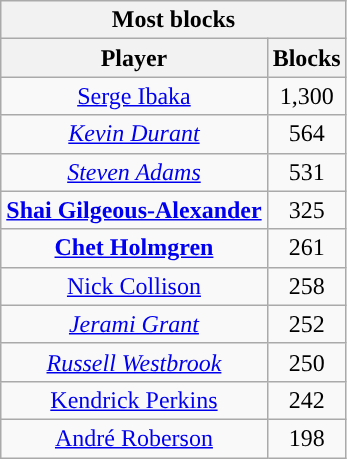<table class="wikitable sortable" style="text-align:center">
<tr>
<th colspan="2" style="text-align:center; ">Most blocks</th>
</tr>
<tr>
<th style="text-align:center; ">Player</th>
<th style="text-align:center; ">Blocks</th>
</tr>
<tr>
<td><a href='#'>Serge Ibaka</a></td>
<td>1,300</td>
</tr>
<tr>
<td><em><a href='#'>Kevin Durant</a></em></td>
<td>564</td>
</tr>
<tr>
<td><em><a href='#'>Steven Adams</a></em></td>
<td>531</td>
</tr>
<tr>
<td><strong><a href='#'>Shai Gilgeous-Alexander</a></strong></td>
<td>325</td>
</tr>
<tr>
<td><strong><a href='#'>Chet Holmgren</a></strong></td>
<td>261</td>
</tr>
<tr>
<td><a href='#'>Nick Collison</a></td>
<td>258</td>
</tr>
<tr>
<td><em><a href='#'>Jerami Grant</a></em></td>
<td>252</td>
</tr>
<tr>
<td><em><a href='#'>Russell Westbrook</a></em></td>
<td>250</td>
</tr>
<tr>
<td><a href='#'>Kendrick Perkins</a></td>
<td>242</td>
</tr>
<tr>
<td><a href='#'>André Roberson</a></td>
<td>198</td>
</tr>
</table>
